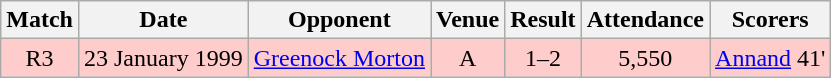<table class="wikitable" style="font-size:100%; text-align:center">
<tr>
<th>Match</th>
<th>Date</th>
<th>Opponent</th>
<th>Venue</th>
<th>Result</th>
<th>Attendance</th>
<th>Scorers</th>
</tr>
<tr style="background: #FFCCCC;">
<td>R3</td>
<td>23 January 1999</td>
<td><a href='#'>Greenock Morton</a></td>
<td>A</td>
<td>1–2</td>
<td>5,550</td>
<td><a href='#'>Annand</a> 41'</td>
</tr>
</table>
